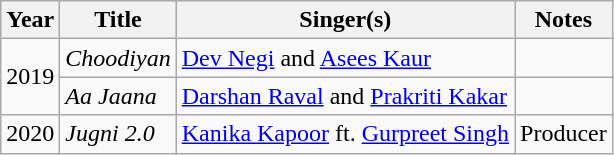<table class="wikitable sortable">
<tr>
<th>Year</th>
<th>Title</th>
<th>Singer(s)</th>
<th>Notes</th>
</tr>
<tr>
<td rowspan="2">2019</td>
<td><em>Choodiyan</em></td>
<td><a href='#'>Dev Negi</a> and <a href='#'>Asees Kaur</a></td>
<td></td>
</tr>
<tr>
<td><em>Aa Jaana</em></td>
<td><a href='#'>Darshan Raval</a> and <a href='#'>Prakriti Kakar</a></td>
<td></td>
</tr>
<tr>
<td>2020</td>
<td><em>Jugni 2.0</em></td>
<td><a href='#'>Kanika Kapoor</a> ft. <a href='#'>Gurpreet Singh</a></td>
<td>Producer</td>
</tr>
</table>
